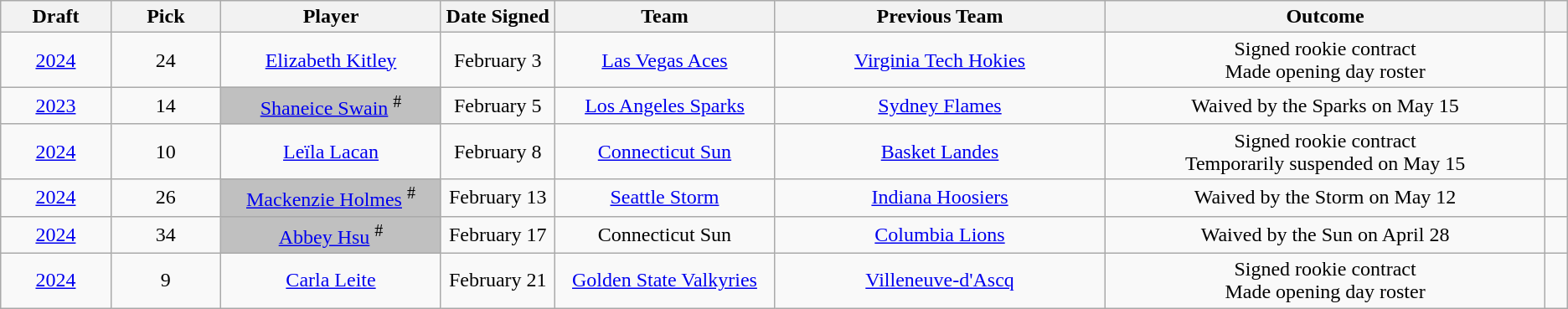<table class="wikitable sortable" style="text-align: center">
<tr>
<th width="5%">Draft</th>
<th width="5%">Pick</th>
<th width="10%">Player</th>
<th width="5%">Date Signed</th>
<th width="10%">Team</th>
<th width="15%">Previous Team</th>
<th width="20%">Outcome</th>
<th width=1% class="unsortable"></th>
</tr>
<tr>
<td><a href='#'>2024</a></td>
<td>24</td>
<td><a href='#'>Elizabeth Kitley</a></td>
<td>February 3</td>
<td><a href='#'>Las Vegas Aces</a></td>
<td><a href='#'>Virginia Tech Hokies</a><br></td>
<td>Signed rookie contract<br>Made opening day roster</td>
<td></td>
</tr>
<tr>
<td><a href='#'>2023</a></td>
<td>14</td>
<td bgcolor=#C0C0C0><a href='#'>Shaneice Swain</a> <sup>#</sup></td>
<td>February 5</td>
<td><a href='#'>Los Angeles Sparks</a></td>
<td><a href='#'>Sydney Flames</a><br></td>
<td>Waived by the Sparks on May 15</td>
<td></td>
</tr>
<tr>
<td><a href='#'>2024</a></td>
<td>10</td>
<td><a href='#'>Leïla Lacan</a></td>
<td>February 8</td>
<td><a href='#'>Connecticut Sun</a></td>
<td><a href='#'>Basket Landes</a><br></td>
<td>Signed rookie contract<br>Temporarily suspended on May 15</td>
<td></td>
</tr>
<tr>
<td><a href='#'>2024</a></td>
<td>26</td>
<td bgcolor=#C0C0C0><a href='#'>Mackenzie Holmes</a> <sup>#</sup></td>
<td>February 13</td>
<td><a href='#'>Seattle Storm</a></td>
<td><a href='#'>Indiana Hoosiers</a><br></td>
<td>Waived by the Storm on May 12</td>
<td></td>
</tr>
<tr>
<td><a href='#'>2024</a></td>
<td>34</td>
<td bgcolor=#C0C0C0><a href='#'>Abbey Hsu</a> <sup>#</sup></td>
<td>February 17</td>
<td>Connecticut Sun</td>
<td><a href='#'>Columbia Lions</a><br></td>
<td>Waived by the Sun on April 28</td>
<td></td>
</tr>
<tr>
<td><a href='#'>2024</a></td>
<td>9</td>
<td><a href='#'>Carla Leite</a></td>
<td>February 21</td>
<td><a href='#'>Golden State Valkyries</a></td>
<td><a href='#'>Villeneuve-d'Ascq</a><br></td>
<td>Signed rookie contract<br>Made opening day roster</td>
<td></td>
</tr>
</table>
